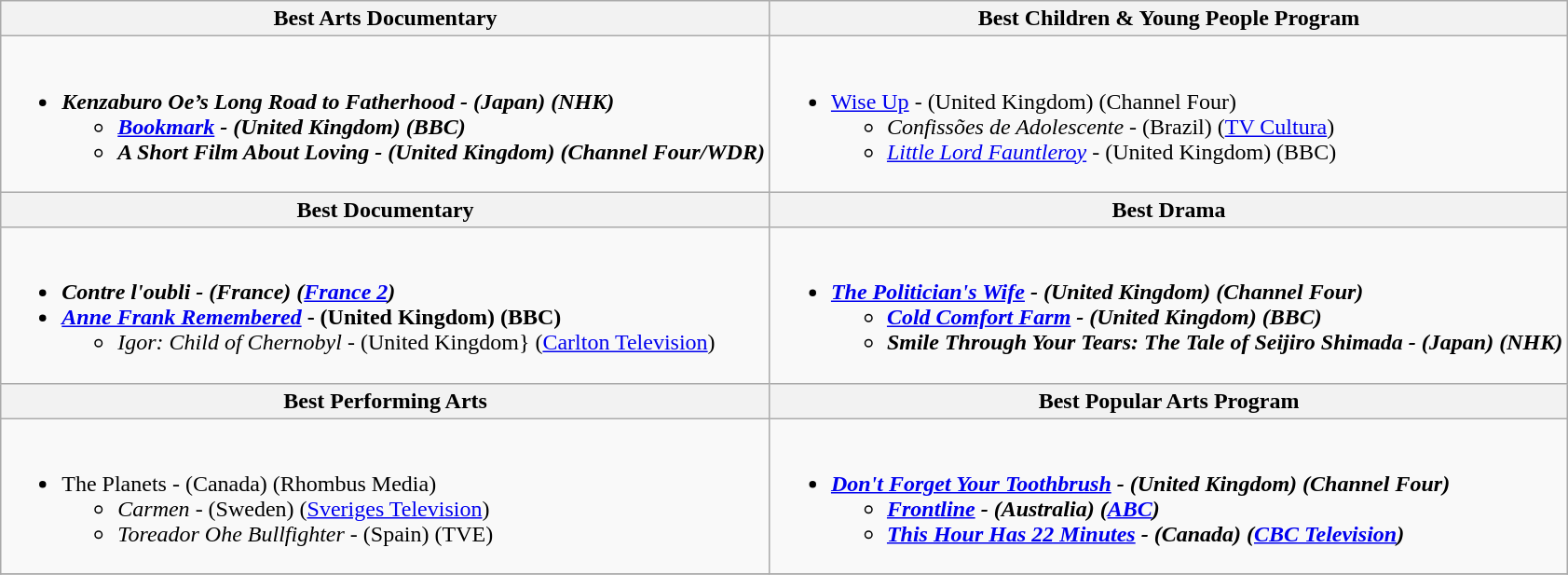<table class="wikitable">
<tr>
<th style:"width:50%">Best Arts Documentary</th>
<th style:"width:50%">Best Children & Young People Program</th>
</tr>
<tr>
<td valign="top"><br><ul><li><strong><em>Kenzaburo Oe’s Long Road to Fatherhood<em> - (Japan) (NHK)<strong><ul><li></em><a href='#'>Bookmark</a><em> - (United Kingdom) (BBC)</li><li></em>A Short Film About Loving<em> - (United Kingdom) (Channel Four/WDR)</li></ul></li></ul></td>
<td valign="top"><br><ul><li></em></strong><a href='#'>Wise Up</a></em> - (United Kingdom) (Channel Four)</strong><ul><li><em>Confissões de Adolescente</em> - (Brazil) (<a href='#'>TV Cultura</a>)</li><li><em><a href='#'>Little Lord Fauntleroy</a></em> - (United Kingdom) (BBC)</li></ul></li></ul></td>
</tr>
<tr>
<th style:"width:50%">Best Documentary</th>
<th style:"width:50%">Best Drama</th>
</tr>
<tr>
<td valign="top"><br><ul><li><strong><em>Contre l'oubli<em> - (France) (<a href='#'>France 2</a>)<strong></li><li></em></strong><a href='#'>Anne Frank Remembered</a></em> - (United Kingdom) (BBC)</strong><ul><li><em>Igor: Child of Chernobyl</em> - (United Kingdom} (<a href='#'>Carlton Television</a>)</li></ul></li></ul></td>
<td valign="top"><br><ul><li><strong><em><a href='#'>The Politician's Wife</a><em> - (United Kingdom) (Channel Four)<strong><ul><li></em><a href='#'>Cold Comfort Farm</a><em> - (United Kingdom) (BBC)</li><li></em>Smile Through Your Tears: The Tale of Seijiro Shimada<em> - (Japan) (NHK)</li></ul></li></ul></td>
</tr>
<tr>
<th style:"width:50%">Best Performing Arts</th>
<th style:"width:50%">Best Popular Arts Program</th>
</tr>
<tr>
<td valign="top"><br><ul><li></em></strong>The Planets</em> - (Canada) (Rhombus Media)</strong><ul><li><em>Carmen</em> - (Sweden) (<a href='#'>Sveriges Television</a>)</li><li><em>Toreador Ohe Bullfighter</em> - (Spain) (TVE)</li></ul></li></ul></td>
<td valign="top"><br><ul><li><strong><em><a href='#'>Don't Forget Your Toothbrush</a><em> - (United Kingdom) (Channel Four)<strong><ul><li></em><a href='#'>Frontline</a><em> - (Australia) (<a href='#'>ABC</a>)</li><li></em><a href='#'>This Hour Has 22 Minutes</a><em> - (Canada) (<a href='#'>CBC Television</a>)</li></ul></li></ul></td>
</tr>
<tr>
</tr>
</table>
